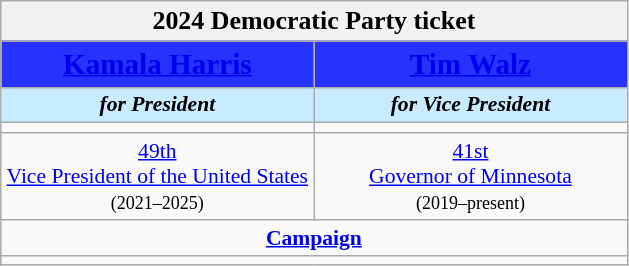<table class="wikitable" style="font-size:90%; text-align:center;">
<tr>
<td colspan="30" style="background:#f1f1f1;"><big><strong>2024 Democratic Party ticket </strong></big></td>
</tr>
<tr>
<th style="width:3em; font-size:135%; background:#2633FF; color:white; width:200px;"><a href='#'><span>Kamala Harris</span></a></th>
<th style="width:3em; font-size:135%; background:#2633FF; color:white; width:200px;"><a href='#'><span>Tim Walz</span></a></th>
</tr>
<tr>
<td style="width:3em; font-size:100%; color:#000; background:#C8EBFF; width:200px;"><strong><em>for President</em></strong></td>
<td style="width:3em; font-size:100%; color:#000; background:#C8EBFF; width:200px;"><strong><em>for Vice President</em></strong></td>
</tr>
<tr>
<td></td>
<td></td>
</tr>
<tr>
<td><a href='#'>49th</a><br><a href='#'>Vice President of the United States</a><br><small>(2021–2025)</small></td>
<td><a href='#'>41st</a><br><a href='#'>Governor of Minnesota</a><br><small>(2019–present)</small></td>
</tr>
<tr>
<td colspan="2"><a href='#'><strong>Campaign</strong></a></td>
</tr>
<tr>
<td colspan="2"></td>
</tr>
</table>
